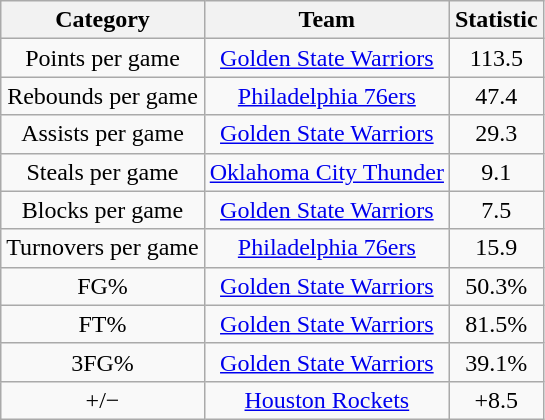<table class="wikitable" style="text-align:center">
<tr>
<th>Category</th>
<th>Team</th>
<th>Statistic</th>
</tr>
<tr>
<td>Points per game</td>
<td><a href='#'>Golden State Warriors</a></td>
<td>113.5</td>
</tr>
<tr>
<td>Rebounds per game</td>
<td><a href='#'>Philadelphia 76ers</a></td>
<td>47.4</td>
</tr>
<tr>
<td>Assists per game</td>
<td><a href='#'>Golden State Warriors</a></td>
<td>29.3</td>
</tr>
<tr>
<td>Steals per game</td>
<td><a href='#'>Oklahoma City Thunder</a></td>
<td>9.1</td>
</tr>
<tr>
<td>Blocks per game</td>
<td><a href='#'>Golden State Warriors</a></td>
<td>7.5</td>
</tr>
<tr>
<td>Turnovers per game</td>
<td><a href='#'>Philadelphia 76ers</a></td>
<td>15.9</td>
</tr>
<tr>
<td>FG%</td>
<td><a href='#'>Golden State Warriors</a></td>
<td>50.3%</td>
</tr>
<tr>
<td>FT%</td>
<td><a href='#'>Golden State Warriors</a></td>
<td>81.5%</td>
</tr>
<tr>
<td>3FG%</td>
<td><a href='#'>Golden State Warriors</a></td>
<td>39.1%</td>
</tr>
<tr>
<td>+/−</td>
<td><a href='#'>Houston Rockets</a></td>
<td>+8.5</td>
</tr>
</table>
